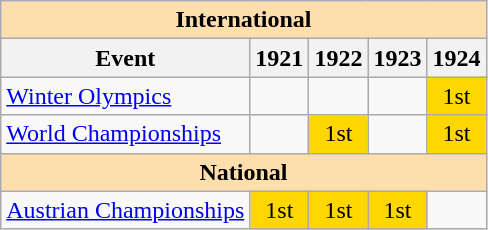<table class="wikitable" style="text-align:center">
<tr>
<th style="background-color: #ffdead; " colspan=5 align=center>International</th>
</tr>
<tr>
<th>Event</th>
<th>1921</th>
<th>1922</th>
<th>1923</th>
<th>1924</th>
</tr>
<tr>
<td align=left><a href='#'>Winter Olympics</a></td>
<td></td>
<td></td>
<td></td>
<td bgcolor=gold>1st</td>
</tr>
<tr>
<td align=left><a href='#'>World Championships</a></td>
<td></td>
<td bgcolor=gold>1st</td>
<td></td>
<td bgcolor=gold>1st</td>
</tr>
<tr>
<th style="background-color: #ffdead; " colspan=5 align=center>National</th>
</tr>
<tr>
<td align=left><a href='#'>Austrian Championships</a></td>
<td bgcolor=gold>1st</td>
<td bgcolor=gold>1st</td>
<td bgcolor=gold>1st</td>
<td></td>
</tr>
</table>
